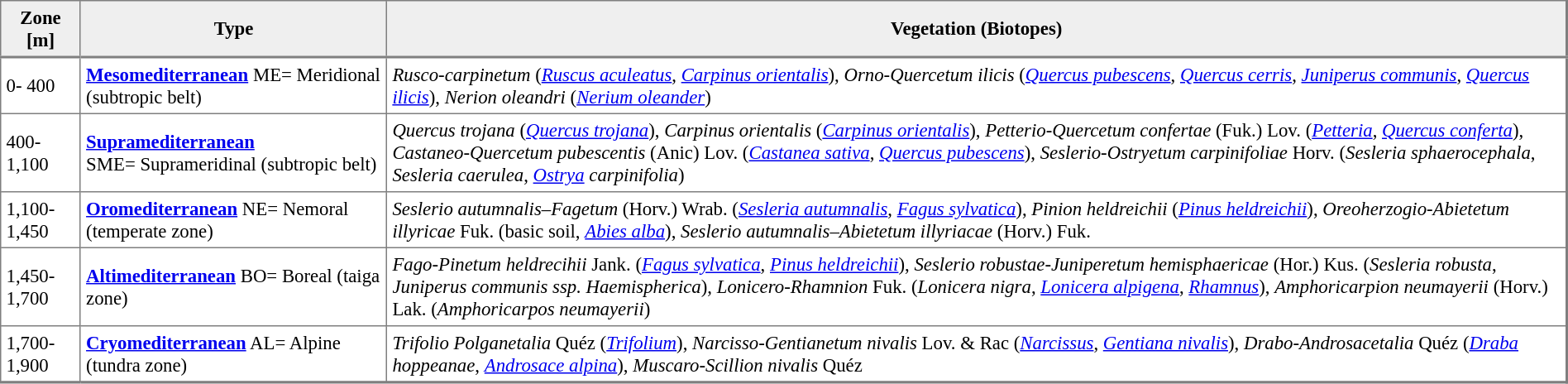<table border=1 cellpadding=4 cellspacing=0 class="toccolours" style="align: left; margin: 0.5em 0 0 0; border-style: solid; border: 1px solid #7f7f7f; border-right-width: 2px; border-bottom-width: 2px; border-collapse: collapse; font-size: 95%;">
<tr>
<th style="background: #efefef; border-bottom: 2px solid gray;">Zone [m]</th>
<th style="background: #efefef; border-bottom: 2px solid gray;">Type</th>
<th style="background: #efefef; border-bottom: 2px solid gray;">Vegetation (Biotopes)</th>
</tr>
<tr>
<td>0- 400</td>
<td><strong><a href='#'>Mesomediterranean</a></strong> ME= Meridional (subtropic belt)</td>
<td><em>Rusco-carpinetum</em> (<em><a href='#'>Ruscus aculeatus</a></em>, <em><a href='#'>Carpinus orientalis</a></em>), <em>Orno-Quercetum ilicis</em> (<em><a href='#'>Quercus pubescens</a></em>, <em><a href='#'>Quercus cerris</a></em>, <em><a href='#'>Juniperus communis</a></em>, <em><a href='#'>Quercus ilicis</a></em>), <em>Nerion oleandri</em> (<em><a href='#'>Nerium oleander</a></em>)</td>
</tr>
<tr>
<td>400- 1,100</td>
<td><strong><a href='#'>Supramediterranean</a></strong> SME= Suprameridinal (subtropic belt)</td>
<td><em>Quercus trojana</em> (<em><a href='#'>Quercus trojana</a></em>), <em>Carpinus orientalis</em> (<em><a href='#'>Carpinus orientalis</a></em>), <em>Petterio-Quercetum confertae</em> (Fuk.) Lov. (<em><a href='#'>Petteria</a></em>, <em><a href='#'>Quercus conferta</a></em>), <em>Castaneo-Quercetum pubescentis</em> (Anic) Lov. (<em><a href='#'>Castanea sativa</a></em>, <em><a href='#'>Quercus pubescens</a></em>), <em>Seslerio-Ostryetum carpinifoliae</em> Horv. (<em>Sesleria sphaerocephala</em>, <em>Sesleria caerulea</em>, <em><a href='#'>Ostrya</a> carpinifolia</em>)</td>
</tr>
<tr>
<td>1,100- 1,450</td>
<td><strong><a href='#'>Oromediterranean</a></strong> NE= Nemoral (temperate zone)</td>
<td><em>Seslerio autumnalis–Fagetum</em> (Horv.) Wrab. (<em><a href='#'>Sesleria autumnalis</a></em>, <em><a href='#'>Fagus sylvatica</a></em>), <em>Pinion heldreichii</em> (<em><a href='#'>Pinus heldreichii</a></em>), <em>Oreoherzogio-Abietetum illyricae</em> Fuk. (basic soil, <em><a href='#'>Abies alba</a></em>), <em>Seslerio autumnalis–Abietetum illyriacae</em> (Horv.) Fuk.</td>
</tr>
<tr>
<td>1,450- 1,700</td>
<td><strong><a href='#'>Altimediterranean</a></strong> BO= Boreal (taiga zone)</td>
<td><em>Fago-Pinetum heldrecihii</em> Jank. (<em><a href='#'>Fagus sylvatica</a></em>, <em><a href='#'>Pinus heldreichii</a></em>), <em>Seslerio robustae-Juniperetum hemisphaericae</em> (Hor.) Kus. (<em>Sesleria robusta</em>, <em>Juniperus communis ssp. Haemispherica</em>), <em>Lonicero-Rhamnion</em> Fuk. (<em>Lonicera nigra</em>, <em><a href='#'>Lonicera alpigena</a></em>, <em><a href='#'>Rhamnus</a></em>), <em>Amphoricarpion neumayerii</em> (Horv.) Lak. (<em>Amphoricarpos neumayerii</em>)</td>
</tr>
<tr>
<td>1,700- 1,900</td>
<td><strong><a href='#'>Cryomediterranean</a></strong> AL= Alpine (tundra zone)</td>
<td><em>Trifolio Polganetalia</em> Quéz (<em><a href='#'>Trifolium</a></em>), <em>Narcisso-Gentianetum nivalis</em> Lov. & Rac (<em><a href='#'>Narcissus</a></em>, <em><a href='#'>Gentiana nivalis</a></em>), <em>Drabo-Androsacetalia</em> Quéz (<em><a href='#'>Draba</a> hoppeanae</em>, <em><a href='#'>Androsace alpina</a></em>), <em>Muscaro-Scillion nivalis</em> Quéz</td>
</tr>
<tr>
</tr>
</table>
